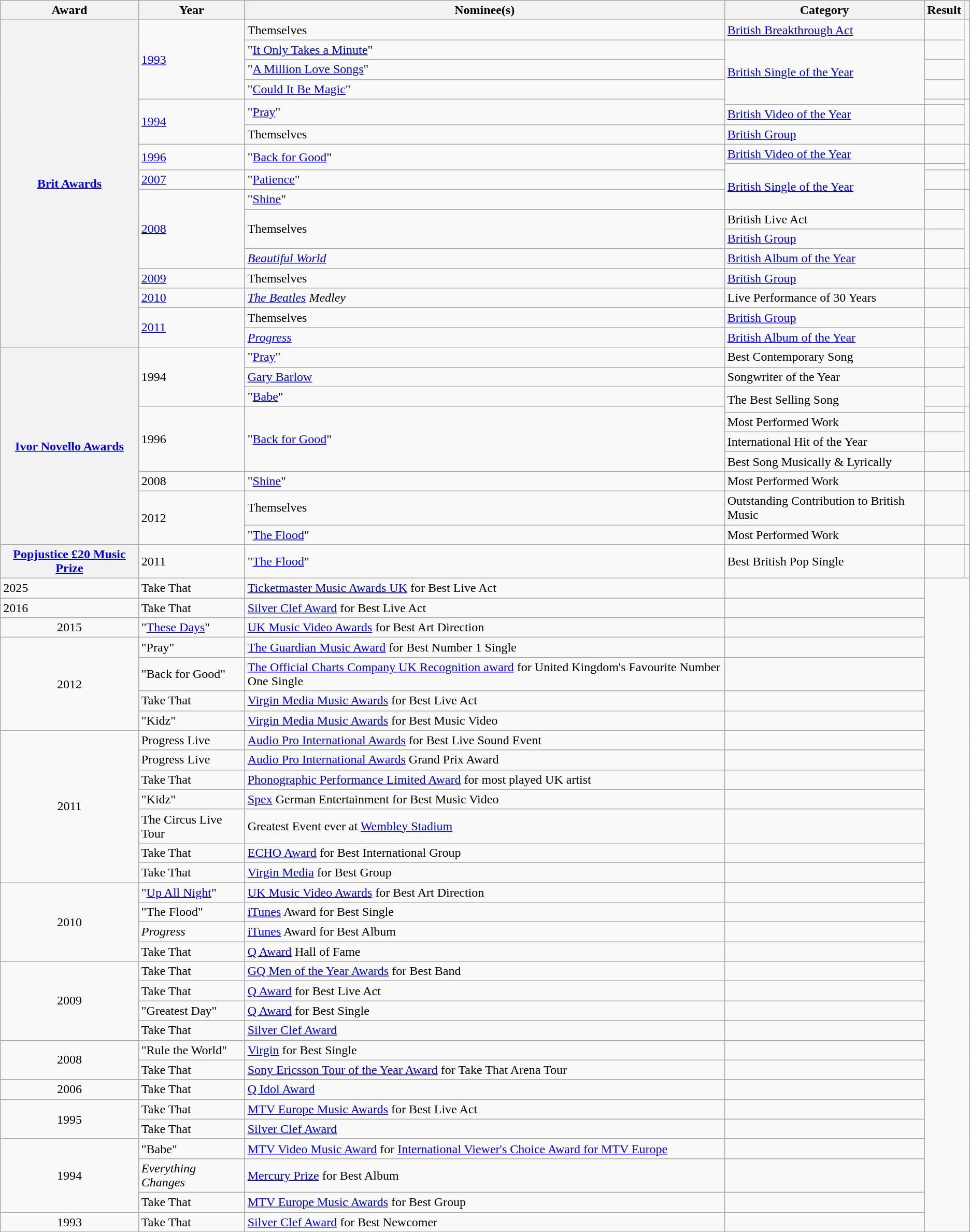<table class="wikitable sortable plainrowheaders">
<tr>
<th scope="col">Award</th>
<th scope="col">Year</th>
<th scope="col">Nominee(s)</th>
<th scope="col">Category</th>
<th scope="col">Result</th>
<th scope="col" class="unsortable"></th>
</tr>
<tr>
<th scope="row" rowspan=18><a href='#'>Brit Awards</a></th>
<td rowspan=4><a href='#'>1993</a></td>
<td>Themselves</td>
<td><a href='#'>British Breakthrough Act</a></td>
<td></td>
<td rowspan=4></td>
</tr>
<tr>
<td>"<a href='#'>It Only Takes a Minute</a>"</td>
<td rowspan=4><a href='#'>British Single of the Year</a></td>
<td></td>
</tr>
<tr>
<td>"<a href='#'>A Million Love Songs</a>"</td>
<td></td>
</tr>
<tr>
<td>"<a href='#'>Could It Be Magic</a>"</td>
<td></td>
</tr>
<tr>
<td rowspan=3><a href='#'>1994</a></td>
<td rowspan=2>"<a href='#'>Pray</a>"</td>
<td></td>
<td rowspan=3></td>
</tr>
<tr>
<td><a href='#'>British Video of the Year</a></td>
<td></td>
</tr>
<tr>
<td>Themselves</td>
<td><a href='#'>British Group</a></td>
<td></td>
</tr>
<tr>
<td rowspan=2><a href='#'>1996</a></td>
<td rowspan=2>"<a href='#'>Back for Good</a>"</td>
<td><a href='#'>British Video of the Year</a></td>
<td></td>
<td rowspan=2></td>
</tr>
<tr>
<td rowspan=3><a href='#'>British Single of the Year</a></td>
<td></td>
</tr>
<tr>
<td><a href='#'>2007</a></td>
<td>"<a href='#'>Patience</a>"</td>
<td></td>
<td></td>
</tr>
<tr>
<td rowspan=4><a href='#'>2008</a></td>
<td>"<a href='#'>Shine</a>"</td>
<td></td>
<td rowspan=4></td>
</tr>
<tr>
<td rowspan=2>Themselves</td>
<td>British Live Act</td>
<td></td>
</tr>
<tr>
<td><a href='#'>British Group</a></td>
<td></td>
</tr>
<tr>
<td><em><a href='#'>Beautiful World</a></em></td>
<td><a href='#'>British Album of the Year</a></td>
<td></td>
</tr>
<tr>
<td><a href='#'>2009</a></td>
<td>Themselves</td>
<td><a href='#'>British Group</a></td>
<td></td>
<td></td>
</tr>
<tr>
<td><a href='#'>2010</a></td>
<td><em><a href='#'>The Beatles</a> Medley</em></td>
<td>Live Performance of 30 Years</td>
<td></td>
<td></td>
</tr>
<tr>
<td rowspan=2><a href='#'>2011</a></td>
<td>Themselves</td>
<td><a href='#'>British Group</a></td>
<td></td>
<td rowspan=2></td>
</tr>
<tr>
<td><em><a href='#'>Progress</a></em></td>
<td><a href='#'>British Album of the Year</a></td>
<td></td>
</tr>
<tr>
<th scope="row" rowspan=10><a href='#'>Ivor Novello Awards</a></th>
<td rowspan=3>1994</td>
<td>"<a href='#'>Pray</a>"</td>
<td>Best Contemporary Song</td>
<td></td>
<td rowspan=3></td>
</tr>
<tr>
<td><a href='#'>Gary Barlow</a></td>
<td>Songwriter of the Year</td>
<td></td>
</tr>
<tr>
<td>"<a href='#'>Babe</a>"</td>
<td rowspan=2>The Best Selling Song</td>
<td></td>
</tr>
<tr>
<td rowspan=4>1996</td>
<td rowspan=4>"<a href='#'>Back for Good</a>"</td>
<td></td>
<td rowspan=4></td>
</tr>
<tr>
<td>Most Performed Work</td>
<td></td>
</tr>
<tr>
<td>International Hit of the Year</td>
<td></td>
</tr>
<tr>
<td>Best Song Musically & Lyrically</td>
<td></td>
</tr>
<tr>
<td>2008</td>
<td>"<a href='#'>Shine</a>"</td>
<td>Most Performed Work</td>
<td></td>
<td></td>
</tr>
<tr>
<td rowspan=2>2012</td>
<td>Themselves</td>
<td>Outstanding Contribution to British Music</td>
<td></td>
<td rowspan=2></td>
</tr>
<tr>
<td>"<a href='#'>The Flood</a>"</td>
<td>Most Performed Work</td>
<td></td>
</tr>
<tr>
<th scope="row"><a href='#'>Popjustice £20 Music Prize</a></th>
<td>2011</td>
<td>"<a href='#'>The Flood</a>"</td>
<td>Best British Pop Single</td>
<td></td>
<td><br><br></td>
</tr>
<tr>
<td>2025</td>
<td>Take That</td>
<td><a href='#'>Ticketmaster Music Awards UK</a> for Best Live Act</td>
<td></td>
</tr>
<tr>
</tr>
<tr>
<td>2016</td>
<td>Take That</td>
<td><a href='#'>Silver Clef Award</a> for Best Live Act</td>
<td></td>
</tr>
<tr>
<td style="text-align:center;">2015</td>
<td>"<a href='#'>These Days</a>"</td>
<td><a href='#'>UK Music Video Awards</a> for Best Art Direction</td>
<td></td>
</tr>
<tr>
<td rowspan="4" style="text-align:center;">2012</td>
<td>"Pray"</td>
<td><a href='#'>The Guardian Music Award</a> for Best Number 1 Single</td>
<td></td>
</tr>
<tr>
<td>"Back for Good"</td>
<td><a href='#'>The Official Charts Company UK Recognition award</a> for United Kingdom's Favourite Number One Single</td>
<td></td>
</tr>
<tr>
<td>Take That</td>
<td><a href='#'>Virgin Media Music Awards</a> for Best Live Act</td>
<td></td>
</tr>
<tr>
<td>"Kidz"</td>
<td><a href='#'>Virgin Media Music Awards</a> for Best Music Video</td>
<td></td>
</tr>
<tr>
<td rowspan="8" style="text-align:center;">2011</td>
</tr>
<tr>
<td>Progress Live</td>
<td><a href='#'>Audio Pro International Awards</a> for Best Live Sound Event</td>
<td></td>
</tr>
<tr>
<td>Progress Live</td>
<td><a href='#'>Audio Pro International Awards</a> Grand Prix Award</td>
<td></td>
</tr>
<tr>
<td>Take That</td>
<td><a href='#'>Phonographic Performance Limited Award</a> for most played UK artist</td>
<td></td>
</tr>
<tr>
<td>"Kidz"</td>
<td><a href='#'>Spex</a> German Entertainment for Best Music Video</td>
<td></td>
</tr>
<tr>
<td>The Circus Live Tour</td>
<td>Greatest Event ever at <a href='#'>Wembley Stadium</a></td>
<td></td>
</tr>
<tr>
<td>Take That</td>
<td><a href='#'>ECHO Award</a> for Best International Group</td>
<td></td>
</tr>
<tr>
<td>Take That</td>
<td><a href='#'>Virgin Media</a> for Best Group</td>
<td></td>
</tr>
<tr>
<td rowspan="5" style="text-align:center;">2010</td>
</tr>
<tr>
<td>"<a href='#'>Up All Night</a>"</td>
<td><a href='#'>UK Music Video Awards</a> for Best Art Direction</td>
<td></td>
</tr>
<tr>
<td>"The Flood"</td>
<td><a href='#'>iTunes</a> Award for Best Single</td>
<td></td>
</tr>
<tr>
<td><em>Progress</em></td>
<td><a href='#'>iTunes</a> Award for Best Album</td>
<td></td>
</tr>
<tr>
<td>Take That</td>
<td><a href='#'>Q Award</a> Hall of Fame</td>
<td></td>
</tr>
<tr>
<td rowspan="4" style="text-align:center;">2009</td>
<td>Take That</td>
<td><a href='#'>GQ Men of the Year Awards</a> for Best Band</td>
<td></td>
</tr>
<tr>
<td>Take That</td>
<td><a href='#'>Q Award</a> for Best Live Act</td>
<td></td>
</tr>
<tr>
<td>"Greatest Day"</td>
<td><a href='#'>Q Award</a> for Best Single</td>
<td></td>
</tr>
<tr>
<td>Take That</td>
<td><a href='#'>Silver Clef Award</a></td>
<td></td>
</tr>
<tr>
<td rowspan="2" style="text-align:center;">2008</td>
<td>"Rule the World"</td>
<td><a href='#'>Virgin</a> for Best Single</td>
<td></td>
</tr>
<tr>
<td>Take That</td>
<td><a href='#'>Sony Ericsson Tour of the Year Award</a> for Take That Arena Tour</td>
<td></td>
</tr>
<tr>
<td style="text-align:center;">2006</td>
<td>Take That</td>
<td><a href='#'>Q Idol Award</a></td>
<td></td>
</tr>
<tr>
<td rowspan="2" style="text-align:center;">1995</td>
<td>Take That</td>
<td><a href='#'>MTV Europe Music Awards</a> for Best Live Act</td>
<td></td>
</tr>
<tr>
<td>Take That</td>
<td><a href='#'>Silver Clef Award</a></td>
<td></td>
</tr>
<tr>
<td rowspan="3" style="text-align:center;">1994</td>
<td>"Babe"</td>
<td><a href='#'>MTV Video Music Award</a> for <a href='#'>International Viewer's Choice Award for MTV Europe</a></td>
<td></td>
</tr>
<tr>
<td><em>Everything Changes</em></td>
<td><a href='#'>Mercury Prize</a> for Best Album</td>
<td></td>
</tr>
<tr>
<td>Take That</td>
<td><a href='#'>MTV Europe Music Awards</a> for Best Group</td>
<td></td>
</tr>
<tr>
<td rowspan="1" style="text-align:center;">1993</td>
<td>Take That</td>
<td><a href='#'>Silver Clef Award</a> for Best Newcomer</td>
<td></td>
</tr>
</table>
